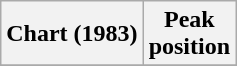<table class="wikitable sortable plainrowheaders" style="text-align:center">
<tr>
<th scope="col">Chart (1983)</th>
<th scope="col">Peak<br>position</th>
</tr>
<tr>
</tr>
</table>
